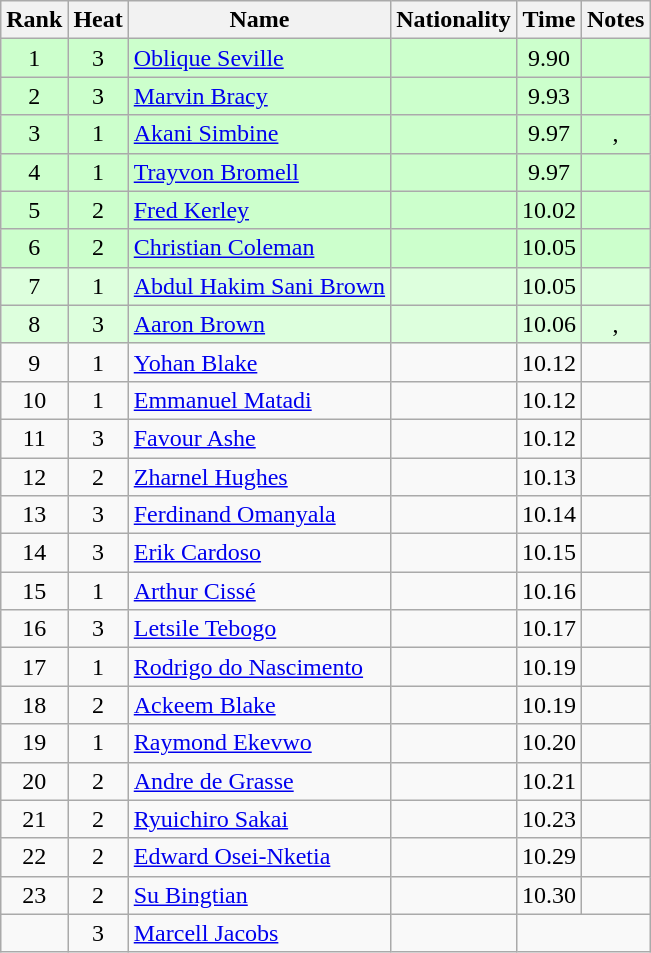<table class="wikitable sortable" style="text-align:center">
<tr>
<th>Rank</th>
<th>Heat</th>
<th>Name</th>
<th>Nationality</th>
<th>Time</th>
<th>Notes</th>
</tr>
<tr bgcolor=ccffcc>
<td>1</td>
<td>3</td>
<td align=left><a href='#'>Oblique Seville</a></td>
<td align=left></td>
<td>9.90</td>
<td></td>
</tr>
<tr bgcolor=ccffcc>
<td>2</td>
<td>3</td>
<td align=left><a href='#'>Marvin Bracy</a></td>
<td align=left></td>
<td>9.93</td>
<td></td>
</tr>
<tr bgcolor=ccffcc>
<td>3</td>
<td>1</td>
<td align=left><a href='#'>Akani Simbine</a></td>
<td align=left></td>
<td>9.97 </td>
<td>, </td>
</tr>
<tr bgcolor=ccffcc>
<td>4</td>
<td>1</td>
<td align=left><a href='#'>Trayvon Bromell</a></td>
<td align=left></td>
<td>9.97 </td>
<td></td>
</tr>
<tr bgcolor=ccffcc>
<td>5</td>
<td>2</td>
<td align=left><a href='#'>Fred Kerley</a></td>
<td align=left></td>
<td>10.02</td>
<td></td>
</tr>
<tr bgcolor=ccffcc>
<td>6</td>
<td>2</td>
<td align=left><a href='#'>Christian Coleman</a></td>
<td align=left></td>
<td>10.05 </td>
<td></td>
</tr>
<tr bgcolor=ddffdd>
<td>7</td>
<td>1</td>
<td align=left><a href='#'>Abdul Hakim Sani Brown</a></td>
<td align=left></td>
<td>10.05 </td>
<td></td>
</tr>
<tr bgcolor=ddffdd>
<td>8</td>
<td>3</td>
<td align=left><a href='#'>Aaron Brown</a></td>
<td align=left></td>
<td>10.06</td>
<td>, </td>
</tr>
<tr>
<td>9</td>
<td>1</td>
<td align=left><a href='#'>Yohan Blake</a></td>
<td align=left></td>
<td>10.12 </td>
<td></td>
</tr>
<tr>
<td>10</td>
<td>1</td>
<td align=left><a href='#'>Emmanuel Matadi</a></td>
<td align=left></td>
<td>10.12 </td>
<td></td>
</tr>
<tr>
<td>11</td>
<td>3</td>
<td align=left><a href='#'>Favour Ashe</a></td>
<td align=left></td>
<td>10.12 </td>
<td></td>
</tr>
<tr>
<td>12</td>
<td>2</td>
<td align=left><a href='#'>Zharnel Hughes</a></td>
<td align=left></td>
<td>10.13</td>
<td></td>
</tr>
<tr>
<td>13</td>
<td>3</td>
<td align=left><a href='#'>Ferdinand Omanyala</a></td>
<td align=left></td>
<td>10.14</td>
<td></td>
</tr>
<tr>
<td>14</td>
<td>3</td>
<td align=left><a href='#'>Erik Cardoso</a></td>
<td align=left></td>
<td>10.15</td>
<td></td>
</tr>
<tr>
<td>15</td>
<td>1</td>
<td align=left><a href='#'>Arthur Cissé</a></td>
<td align=left></td>
<td>10.16</td>
<td></td>
</tr>
<tr>
<td>16</td>
<td>3</td>
<td align=left><a href='#'>Letsile Tebogo</a></td>
<td align=left></td>
<td>10.17</td>
<td></td>
</tr>
<tr>
<td>17</td>
<td>1</td>
<td align=left><a href='#'>Rodrigo do Nascimento</a></td>
<td align=left></td>
<td>10.19 </td>
<td></td>
</tr>
<tr>
<td>18</td>
<td>2</td>
<td align=left><a href='#'>Ackeem Blake</a></td>
<td align=left></td>
<td>10.19 </td>
<td></td>
</tr>
<tr>
<td>19</td>
<td>1</td>
<td align=left><a href='#'>Raymond Ekevwo</a></td>
<td align=left></td>
<td>10.20</td>
<td></td>
</tr>
<tr>
<td>20</td>
<td>2</td>
<td align=left><a href='#'>Andre de Grasse</a></td>
<td align=left></td>
<td>10.21</td>
<td></td>
</tr>
<tr>
<td>21</td>
<td>2</td>
<td align=left><a href='#'>Ryuichiro Sakai</a></td>
<td align=left></td>
<td>10.23</td>
<td></td>
</tr>
<tr>
<td>22</td>
<td>2</td>
<td align=left><a href='#'>Edward Osei-Nketia</a></td>
<td align=left></td>
<td>10.29</td>
<td></td>
</tr>
<tr>
<td>23</td>
<td>2</td>
<td align=left><a href='#'>Su Bingtian</a></td>
<td align=left></td>
<td>10.30</td>
<td></td>
</tr>
<tr>
<td></td>
<td>3</td>
<td align=left><a href='#'>Marcell Jacobs</a></td>
<td align=left></td>
<td colspan=2></td>
</tr>
</table>
